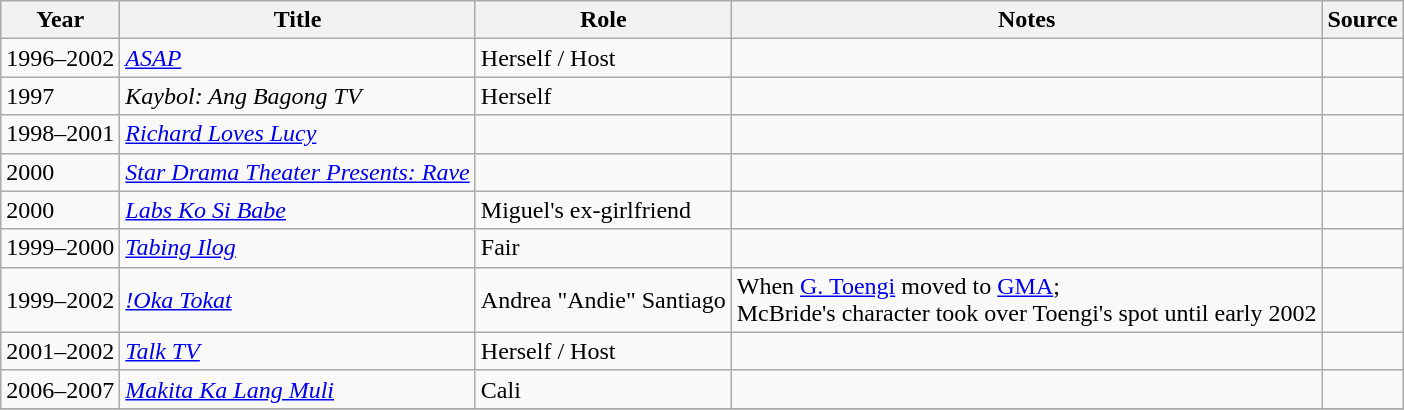<table class="wikitable sortable" >
<tr>
<th>Year</th>
<th>Title</th>
<th>Role</th>
<th class="unsortable">Notes </th>
<th class="unsortable">Source </th>
</tr>
<tr>
<td>1996–2002</td>
<td><em><a href='#'>ASAP</a></em></td>
<td>Herself / Host</td>
<td></td>
<td></td>
</tr>
<tr>
<td>1997</td>
<td><em>Kaybol: Ang Bagong TV</em></td>
<td>Herself</td>
<td></td>
<td></td>
</tr>
<tr>
<td>1998–2001</td>
<td><em><a href='#'>Richard Loves Lucy</a></em></td>
<td></td>
<td></td>
<td></td>
</tr>
<tr>
<td>2000</td>
<td><em><a href='#'>Star Drama Theater Presents: Rave</a></em></td>
<td></td>
<td></td>
<td></td>
</tr>
<tr>
<td>2000</td>
<td><em><a href='#'>Labs Ko Si Babe</a></em></td>
<td>Miguel's ex-girlfriend</td>
<td></td>
<td></td>
</tr>
<tr>
<td>1999–2000</td>
<td><em><a href='#'>Tabing Ilog</a></em></td>
<td>Fair</td>
<td></td>
<td></td>
</tr>
<tr>
<td>1999–2002</td>
<td><em><a href='#'>!Oka Tokat</a></em></td>
<td>Andrea "Andie" Santiago</td>
<td>When <a href='#'>G. Toengi</a> moved to <a href='#'>GMA</a>; <br> McBride's character took over Toengi's spot until early 2002</td>
<td></td>
</tr>
<tr>
<td>2001–2002</td>
<td><em><a href='#'>Talk TV</a></em></td>
<td>Herself / Host</td>
<td></td>
<td></td>
</tr>
<tr>
<td>2006–2007</td>
<td><em><a href='#'>Makita Ka Lang Muli</a></em></td>
<td>Cali</td>
<td></td>
<td></td>
</tr>
<tr>
</tr>
</table>
